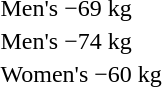<table>
<tr>
<td rowspan=2>Men's −69 kg</td>
<td rowspan=2></td>
<td rowspan=2></td>
<td></td>
</tr>
<tr>
<td></td>
</tr>
<tr>
<td rowspan=2>Men's −74 kg</td>
<td rowspan=2></td>
<td rowspan=2></td>
<td></td>
</tr>
<tr>
<td></td>
</tr>
<tr>
<td rowspan=2>Women's −60 kg</td>
<td rowspan=2></td>
<td rowspan=2></td>
<td></td>
</tr>
<tr>
<td></td>
</tr>
</table>
